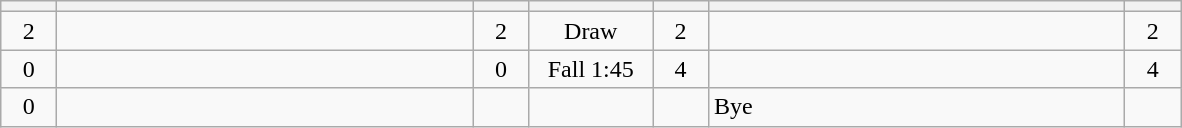<table class="wikitable" style="text-align: center;">
<tr>
<th width=30></th>
<th width=270></th>
<th width=30></th>
<th width=75></th>
<th width=30></th>
<th width=270></th>
<th width=30></th>
</tr>
<tr>
<td>2</td>
<td align=left></td>
<td>2</td>
<td>Draw</td>
<td>2</td>
<td align=left></td>
<td>2</td>
</tr>
<tr>
<td>0</td>
<td align=left><strong></strong></td>
<td>0</td>
<td>Fall 1:45</td>
<td>4</td>
<td align=left></td>
<td>4</td>
</tr>
<tr>
<td>0</td>
<td align=left><strong></strong></td>
<td></td>
<td></td>
<td></td>
<td align=left>Bye</td>
<td></td>
</tr>
</table>
